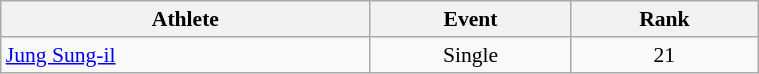<table class=wikitable style="font-size:90%; text-align:center; width:40%">
<tr>
<th>Athlete</th>
<th>Event</th>
<th>Rank</th>
</tr>
<tr>
<td align=left><a href='#'>Jung Sung-il</a></td>
<td>Single</td>
<td>21</td>
</tr>
</table>
